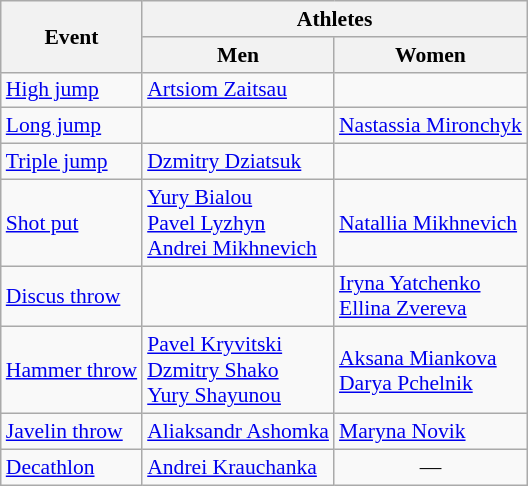<table class=wikitable style="font-size:90%">
<tr>
<th rowspan=2>Event</th>
<th colspan=2>Athletes</th>
</tr>
<tr>
<th>Men</th>
<th>Women</th>
</tr>
<tr>
<td><a href='#'>High jump</a></td>
<td><a href='#'>Artsiom Zaitsau</a></td>
<td></td>
</tr>
<tr>
<td><a href='#'>Long jump</a></td>
<td></td>
<td><a href='#'>Nastassia Mironchyk</a></td>
</tr>
<tr>
<td><a href='#'>Triple jump</a></td>
<td><a href='#'>Dzmitry Dziatsuk</a></td>
<td></td>
</tr>
<tr>
<td><a href='#'>Shot put</a></td>
<td><a href='#'>Yury Bialou</a><br><a href='#'>Pavel Lyzhyn</a><br><a href='#'>Andrei Mikhnevich</a></td>
<td><a href='#'>Natallia Mikhnevich</a></td>
</tr>
<tr>
<td><a href='#'>Discus throw</a></td>
<td></td>
<td><a href='#'>Iryna Yatchenko</a><br><a href='#'>Ellina Zvereva</a></td>
</tr>
<tr>
<td><a href='#'>Hammer throw</a></td>
<td><a href='#'>Pavel Kryvitski</a><br><a href='#'>Dzmitry Shako</a><br><a href='#'>Yury Shayunou</a></td>
<td><a href='#'>Aksana Miankova</a><br><a href='#'>Darya Pchelnik</a></td>
</tr>
<tr>
<td><a href='#'>Javelin throw</a></td>
<td><a href='#'>Aliaksandr Ashomka</a></td>
<td><a href='#'>Maryna Novik</a></td>
</tr>
<tr>
<td><a href='#'>Decathlon</a></td>
<td><a href='#'>Andrei Krauchanka</a></td>
<td align=center>—</td>
</tr>
</table>
